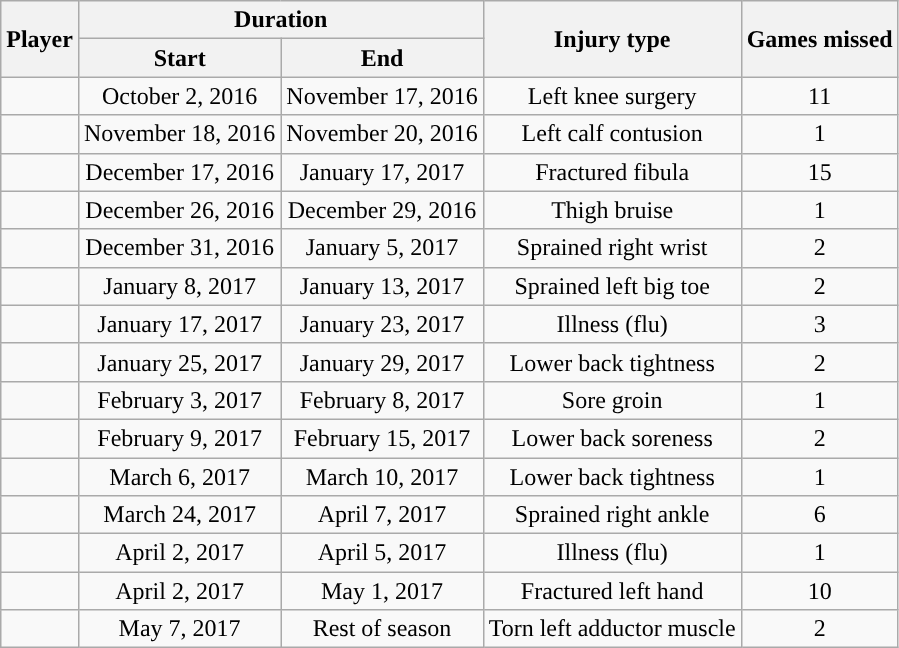<table class="wikitable sortable" style="text-align:center;">
<tr>
<th rowspan="2">Player</th>
<th colspan="2">Duration</th>
<th rowspan="2">Injury type</th>
<th rowspan="2">Games missed</th>
</tr>
<tr>
<th>Start</th>
<th>End<br></th>
</tr>
<tr>
<td></td>
<td>October 2, 2016</td>
<td>November 17, 2016</td>
<td>Left knee surgery</td>
<td>11</td>
</tr>
<tr>
<td></td>
<td>November 18, 2016</td>
<td>November 20, 2016</td>
<td>Left calf contusion</td>
<td>1</td>
</tr>
<tr>
<td></td>
<td>December 17, 2016</td>
<td>January 17, 2017</td>
<td>Fractured fibula</td>
<td>15</td>
</tr>
<tr>
<td></td>
<td>December 26, 2016</td>
<td>December 29, 2016</td>
<td>Thigh bruise</td>
<td>1</td>
</tr>
<tr>
<td></td>
<td>December 31, 2016</td>
<td>January 5, 2017</td>
<td>Sprained right wrist</td>
<td>2</td>
</tr>
<tr>
<td></td>
<td>January 8, 2017</td>
<td>January 13, 2017</td>
<td>Sprained left big toe</td>
<td>2</td>
</tr>
<tr>
<td></td>
<td>January 17, 2017</td>
<td>January 23, 2017</td>
<td>Illness (flu)</td>
<td>3</td>
</tr>
<tr>
<td></td>
<td>January 25, 2017</td>
<td>January 29, 2017</td>
<td>Lower back tightness</td>
<td>2</td>
</tr>
<tr>
<td></td>
<td>February 3, 2017</td>
<td>February 8, 2017</td>
<td>Sore groin</td>
<td>1</td>
</tr>
<tr>
<td></td>
<td>February 9, 2017</td>
<td>February 15, 2017</td>
<td>Lower back soreness</td>
<td>2</td>
</tr>
<tr>
<td></td>
<td>March 6, 2017</td>
<td>March 10, 2017</td>
<td>Lower back tightness</td>
<td>1</td>
</tr>
<tr>
<td></td>
<td>March 24, 2017</td>
<td>April 7, 2017</td>
<td>Sprained right ankle</td>
<td>6</td>
</tr>
<tr>
<td></td>
<td>April 2, 2017</td>
<td>April 5, 2017</td>
<td>Illness (flu)</td>
<td>1</td>
</tr>
<tr>
<td></td>
<td>April 2, 2017</td>
<td>May 1, 2017</td>
<td>Fractured left hand</td>
<td>10</td>
</tr>
<tr>
<td></td>
<td>May 7, 2017</td>
<td>Rest of season</td>
<td>Torn left adductor muscle</td>
<td>2</td>
</tr>
</table>
